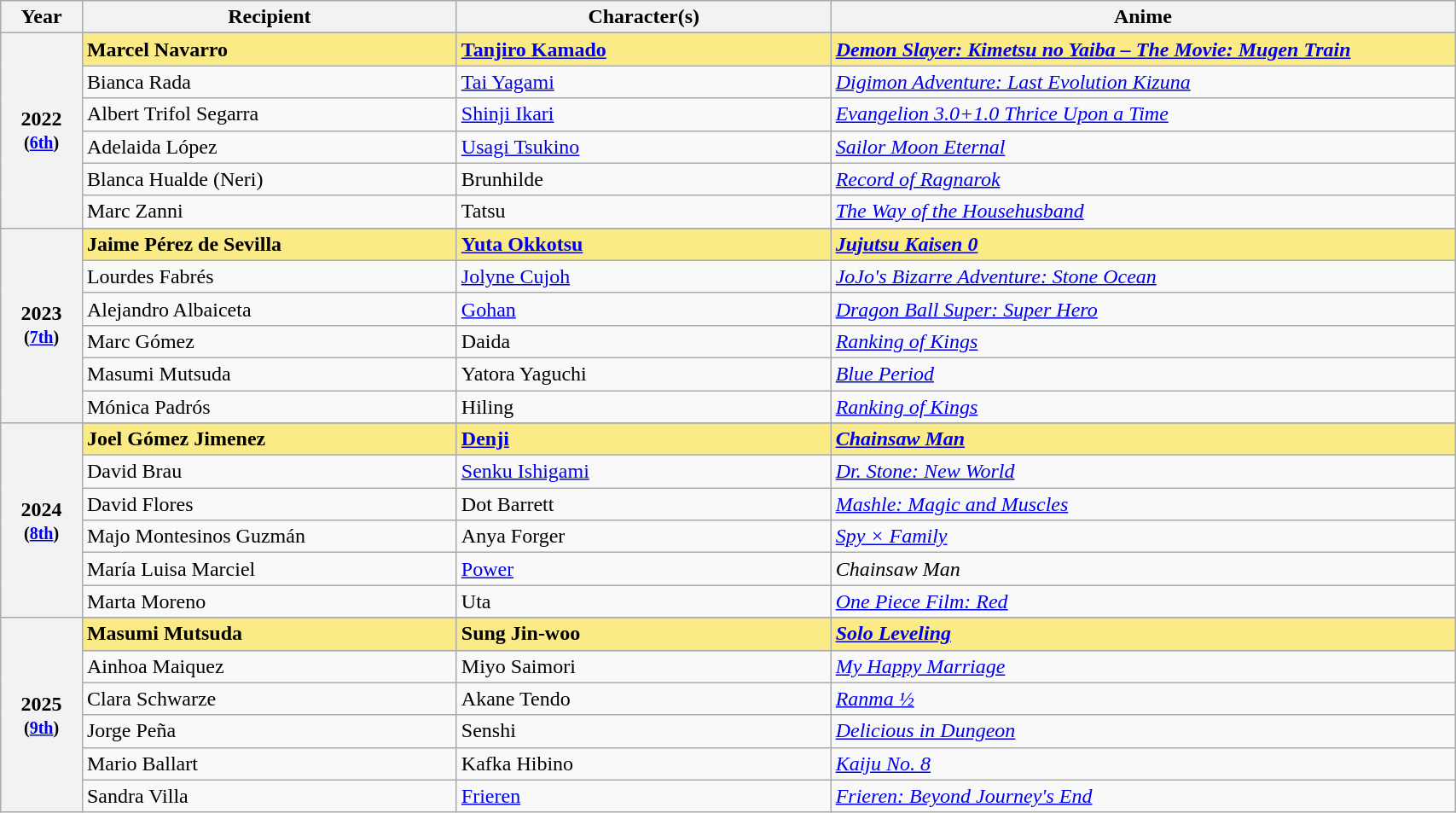<table class="wikitable" style="width:90%;">
<tr>
<th style="width:3%;">Year</th>
<th style="width:15%;">Recipient</th>
<th style="width:15%;">Character(s)</th>
<th style="width:25%;">Anime</th>
</tr>
<tr>
<th rowspan="7" style="text-align:center;">2022 <br><small>(<a href='#'>6th</a>)</small><br></th>
</tr>
<tr style="background:#FAEB86;">
<td><strong>Marcel Navarro</strong></td>
<td><strong><a href='#'>Tanjiro Kamado</a></strong></td>
<td><strong><em><a href='#'>Demon Slayer: Kimetsu no Yaiba – The Movie: Mugen Train</a></em></strong></td>
</tr>
<tr>
<td>Bianca Rada</td>
<td><a href='#'>Tai Yagami</a></td>
<td><em><a href='#'>Digimon Adventure: Last Evolution Kizuna</a></em></td>
</tr>
<tr>
<td>Albert Trifol Segarra</td>
<td><a href='#'>Shinji Ikari</a></td>
<td><em><a href='#'>Evangelion 3.0+1.0 Thrice Upon a Time</a></em></td>
</tr>
<tr>
<td>Adelaida López</td>
<td><a href='#'>Usagi Tsukino</a></td>
<td><em><a href='#'>Sailor Moon Eternal</a></em></td>
</tr>
<tr>
<td>Blanca Hualde (Neri)</td>
<td>Brunhilde</td>
<td><em><a href='#'>Record of Ragnarok</a></em></td>
</tr>
<tr>
<td>Marc Zanni</td>
<td>Tatsu</td>
<td><em><a href='#'>The Way of the Househusband</a></em></td>
</tr>
<tr>
<th rowspan="7" style="text-align:center;">2023 <br><small>(<a href='#'>7th</a>)</small><br></th>
</tr>
<tr style="background:#FAEB86;">
<td><strong>Jaime Pérez de Sevilla</strong></td>
<td><strong><a href='#'>Yuta Okkotsu</a></strong></td>
<td><strong><em><a href='#'>Jujutsu Kaisen 0</a></em></strong></td>
</tr>
<tr>
<td>Lourdes Fabrés</td>
<td><a href='#'>Jolyne Cujoh</a></td>
<td><em><a href='#'>JoJo's Bizarre Adventure: Stone Ocean</a></em></td>
</tr>
<tr>
<td>Alejandro Albaiceta</td>
<td><a href='#'>Gohan</a></td>
<td><em><a href='#'>Dragon Ball Super: Super Hero</a></em></td>
</tr>
<tr>
<td>Marc Gómez</td>
<td>Daida</td>
<td><em><a href='#'>Ranking of Kings</a></em> </td>
</tr>
<tr>
<td>Masumi Mutsuda</td>
<td>Yatora Yaguchi</td>
<td><em><a href='#'>Blue Period</a></em></td>
</tr>
<tr>
<td>Mónica Padrós</td>
<td>Hiling</td>
<td><em><a href='#'>Ranking of Kings</a></em> </td>
</tr>
<tr>
<th rowspan="7" style="text-align:center;">2024 <br><small>(<a href='#'>8th</a>)</small><br></th>
</tr>
<tr style="background:#FAEB86;">
<td><strong>Joel Gómez Jimenez</strong></td>
<td><strong><a href='#'>Denji</a></strong></td>
<td><strong><em><a href='#'>Chainsaw Man</a></em></strong></td>
</tr>
<tr>
<td>David Brau</td>
<td><a href='#'>Senku Ishigami</a></td>
<td><em><a href='#'>Dr. Stone: New World</a></em></td>
</tr>
<tr>
<td>David Flores</td>
<td>Dot Barrett</td>
<td><em><a href='#'>Mashle: Magic and Muscles</a></em></td>
</tr>
<tr>
<td>Majo Montesinos Guzmán</td>
<td>Anya Forger</td>
<td><em><a href='#'>Spy × Family</a></em> </td>
</tr>
<tr>
<td>María Luisa Marciel</td>
<td><a href='#'>Power</a></td>
<td><em>Chainsaw Man</em></td>
</tr>
<tr>
<td>Marta Moreno</td>
<td>Uta</td>
<td><em><a href='#'>One Piece Film: Red</a></em></td>
</tr>
<tr>
<th rowspan="7" style="text-align:center;">2025 <br><small>(<a href='#'>9th</a>)</small><br></th>
</tr>
<tr style="background:#FAEB86;">
<td><strong>Masumi Mutsuda</strong></td>
<td><strong>Sung Jin-woo</strong></td>
<td><strong><em><a href='#'>Solo Leveling</a></em></strong></td>
</tr>
<tr>
<td>Ainhoa Maiquez</td>
<td>Miyo Saimori</td>
<td><em><a href='#'>My Happy Marriage</a></em></td>
</tr>
<tr>
<td>Clara Schwarze</td>
<td>Akane Tendo</td>
<td><em><a href='#'>Ranma ½</a></em></td>
</tr>
<tr>
<td>Jorge Peña</td>
<td>Senshi</td>
<td><em><a href='#'>Delicious in Dungeon</a></em></td>
</tr>
<tr>
<td>Mario Ballart</td>
<td>Kafka Hibino</td>
<td><em><a href='#'>Kaiju No. 8</a></em></td>
</tr>
<tr>
<td>Sandra Villa</td>
<td><a href='#'>Frieren</a></td>
<td><em><a href='#'>Frieren: Beyond Journey's End</a></em></td>
</tr>
</table>
